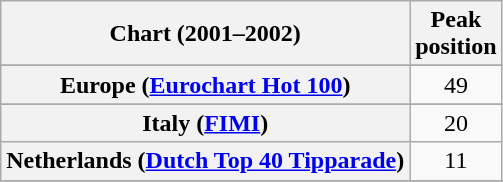<table class="wikitable sortable plainrowheaders" style="text-align:center">
<tr>
<th scope="col">Chart (2001–2002)</th>
<th scope="col">Peak<br>position</th>
</tr>
<tr>
</tr>
<tr>
</tr>
<tr>
</tr>
<tr>
<th scope="row">Europe (<a href='#'>Eurochart Hot 100</a>)</th>
<td>49</td>
</tr>
<tr>
</tr>
<tr>
</tr>
<tr>
<th scope="row">Italy (<a href='#'>FIMI</a>)</th>
<td>20</td>
</tr>
<tr>
<th scope="row">Netherlands (<a href='#'>Dutch Top 40 Tipparade</a>)</th>
<td>11</td>
</tr>
<tr>
</tr>
<tr>
</tr>
<tr>
</tr>
<tr>
</tr>
<tr>
</tr>
<tr>
</tr>
<tr>
</tr>
</table>
